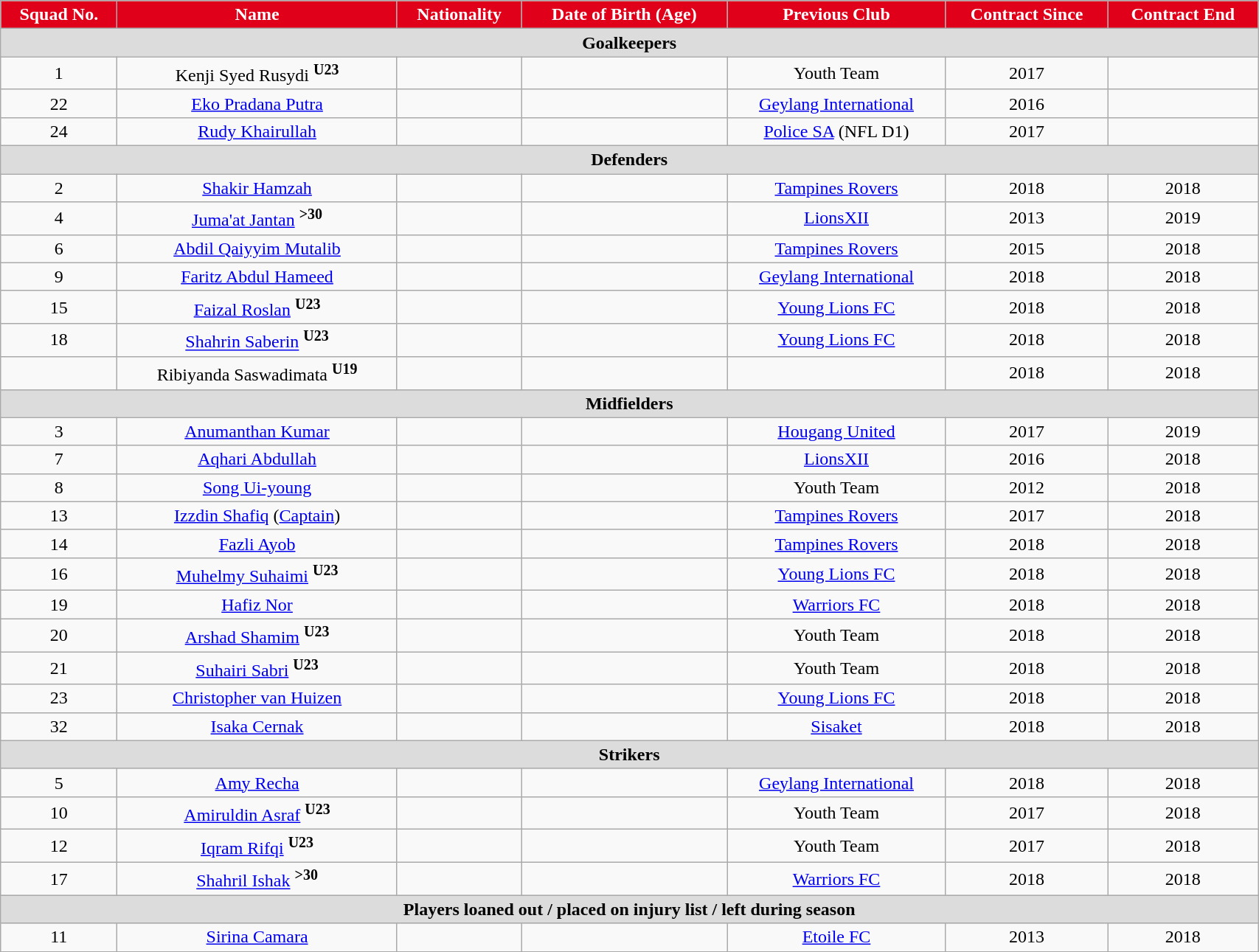<table class="wikitable" style="text-align:center; font-size:100%; width:90%;">
<tr>
<th style="background:#e1001a; color:white; text-align:center;">Squad No.</th>
<th style="background:#e1001a; color:white; text-align:center;">Name</th>
<th style="background:#e1001a; color:white; text-align:center;">Nationality</th>
<th style="background:#e1001a; color:white; text-align:center;">Date of Birth (Age)</th>
<th style="background:#e1001a; color:white; text-align:center;">Previous Club</th>
<th style="background:#e1001a; color:white; text-align:center;">Contract Since</th>
<th style="background:#e1001a; color:white; text-align:center;">Contract End</th>
</tr>
<tr>
<th colspan="8" style="background:#dcdcdc; text-align:center">Goalkeepers</th>
</tr>
<tr>
<td>1</td>
<td>Kenji Syed Rusydi <sup><strong>U23</strong></sup></td>
<td></td>
<td></td>
<td>Youth Team</td>
<td>2017</td>
<td></td>
</tr>
<tr>
<td>22</td>
<td><a href='#'>Eko Pradana Putra</a></td>
<td></td>
<td></td>
<td> <a href='#'>Geylang International</a></td>
<td>2016</td>
<td></td>
</tr>
<tr>
<td>24</td>
<td><a href='#'>Rudy Khairullah</a></td>
<td></td>
<td></td>
<td> <a href='#'>Police SA</a> (NFL D1)</td>
<td>2017</td>
<td></td>
</tr>
<tr>
<th colspan="8" style="background:#dcdcdc; text-align:center">Defenders</th>
</tr>
<tr>
<td>2</td>
<td><a href='#'>Shakir Hamzah</a></td>
<td></td>
<td></td>
<td> <a href='#'>Tampines Rovers</a></td>
<td>2018</td>
<td>2018</td>
</tr>
<tr>
<td>4</td>
<td><a href='#'>Juma'at Jantan</a> <sup><strong>>30</strong></sup></td>
<td></td>
<td></td>
<td> <a href='#'>LionsXII</a></td>
<td>2013</td>
<td>2019</td>
</tr>
<tr>
<td>6</td>
<td><a href='#'>Abdil Qaiyyim Mutalib</a></td>
<td></td>
<td></td>
<td> <a href='#'>Tampines Rovers</a></td>
<td>2015</td>
<td>2018</td>
</tr>
<tr>
<td>9</td>
<td><a href='#'>Faritz Abdul Hameed</a></td>
<td></td>
<td></td>
<td> <a href='#'>Geylang International</a></td>
<td>2018</td>
<td>2018</td>
</tr>
<tr>
<td>15</td>
<td><a href='#'>Faizal Roslan</a> <sup><strong>U23</strong></sup></td>
<td></td>
<td></td>
<td> <a href='#'>Young Lions FC</a></td>
<td>2018</td>
<td>2018</td>
</tr>
<tr>
<td>18</td>
<td><a href='#'>Shahrin Saberin</a> <sup><strong>U23</strong></sup></td>
<td></td>
<td></td>
<td> <a href='#'>Young Lions FC</a></td>
<td>2018</td>
<td>2018</td>
</tr>
<tr>
<td></td>
<td>Ribiyanda Saswadimata <sup><strong>U19</strong></sup></td>
<td></td>
<td></td>
<td></td>
<td>2018</td>
<td>2018</td>
</tr>
<tr>
<th colspan="8" style="background:#dcdcdc; text-align:center">Midfielders</th>
</tr>
<tr>
<td>3</td>
<td><a href='#'>Anumanthan Kumar</a></td>
<td></td>
<td></td>
<td> <a href='#'>Hougang United</a></td>
<td>2017</td>
<td>2019</td>
</tr>
<tr>
<td>7</td>
<td><a href='#'>Aqhari Abdullah</a></td>
<td></td>
<td></td>
<td> <a href='#'>LionsXII</a></td>
<td>2016</td>
<td>2018</td>
</tr>
<tr>
<td>8</td>
<td><a href='#'>Song Ui-young</a></td>
<td></td>
<td></td>
<td>Youth Team</td>
<td>2012</td>
<td>2018</td>
</tr>
<tr>
<td>13</td>
<td><a href='#'>Izzdin Shafiq</a> (<a href='#'>Captain</a>)</td>
<td></td>
<td></td>
<td> <a href='#'>Tampines Rovers</a></td>
<td>2017</td>
<td>2018</td>
</tr>
<tr>
<td>14</td>
<td><a href='#'>Fazli Ayob</a></td>
<td></td>
<td></td>
<td> <a href='#'>Tampines Rovers</a></td>
<td>2018</td>
<td>2018</td>
</tr>
<tr>
<td>16</td>
<td><a href='#'>Muhelmy Suhaimi</a> <sup><strong>U23</strong></sup></td>
<td></td>
<td></td>
<td> <a href='#'>Young Lions FC</a></td>
<td>2018</td>
<td>2018</td>
</tr>
<tr>
<td>19</td>
<td><a href='#'>Hafiz Nor</a></td>
<td></td>
<td></td>
<td> <a href='#'>Warriors FC</a></td>
<td>2018</td>
<td>2018</td>
</tr>
<tr>
<td>20</td>
<td><a href='#'>Arshad Shamim</a> <sup><strong>U23</strong></sup></td>
<td></td>
<td></td>
<td>Youth Team</td>
<td>2018</td>
<td>2018</td>
</tr>
<tr>
<td>21</td>
<td><a href='#'>Suhairi Sabri</a> <sup><strong>U23</strong></sup></td>
<td></td>
<td></td>
<td>Youth Team</td>
<td>2018</td>
<td>2018</td>
</tr>
<tr>
<td>23</td>
<td><a href='#'>Christopher van Huizen</a></td>
<td></td>
<td></td>
<td> <a href='#'>Young Lions FC</a></td>
<td>2018</td>
<td>2018</td>
</tr>
<tr>
<td>32</td>
<td><a href='#'>Isaka Cernak</a></td>
<td></td>
<td></td>
<td> <a href='#'>Sisaket</a></td>
<td>2018</td>
<td>2018</td>
</tr>
<tr>
<th colspan="8" style="background:#dcdcdc; text-align:center">Strikers</th>
</tr>
<tr>
<td>5</td>
<td><a href='#'>Amy Recha</a></td>
<td></td>
<td></td>
<td> <a href='#'>Geylang International</a></td>
<td>2018</td>
<td>2018</td>
</tr>
<tr>
<td>10</td>
<td><a href='#'>Amiruldin Asraf</a> <sup><strong>U23</strong></sup></td>
<td></td>
<td></td>
<td>Youth Team</td>
<td>2017</td>
<td>2018</td>
</tr>
<tr>
<td>12</td>
<td><a href='#'>Iqram Rifqi</a> <sup><strong>U23</strong></sup></td>
<td></td>
<td></td>
<td>Youth Team</td>
<td>2017</td>
<td>2018</td>
</tr>
<tr>
<td>17</td>
<td><a href='#'>Shahril Ishak</a> <sup><strong>>30</strong></sup></td>
<td></td>
<td></td>
<td> <a href='#'>Warriors FC</a></td>
<td>2018</td>
<td>2018</td>
</tr>
<tr>
<th colspan="8" style="background:#dcdcdc; text-align:center;">Players loaned out / placed on injury list / left during season</th>
</tr>
<tr>
<td>11</td>
<td><a href='#'>Sirina Camara</a></td>
<td></td>
<td></td>
<td> <a href='#'>Etoile FC</a></td>
<td>2013</td>
<td>2018</td>
</tr>
<tr>
</tr>
</table>
